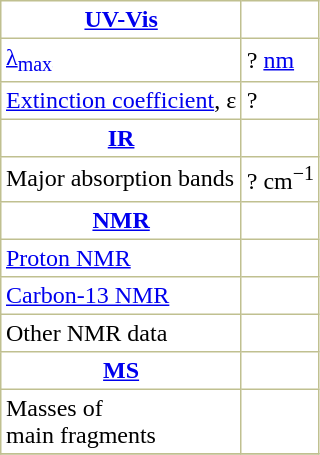<table border="1" cellspacing="0" cellpadding="3" style="margin: 0 0 0 0.5em; background: #FFFFFF; border-collapse: collapse; border-color: #C0C090;">
<tr>
<th><a href='#'>UV-Vis</a></th>
</tr>
<tr>
<td><a href='#'>λ<sub>max</sub></a></td>
<td>? <a href='#'>nm</a></td>
</tr>
<tr>
<td><a href='#'>Extinction coefficient</a>, ε</td>
<td>?</td>
</tr>
<tr>
<th><a href='#'>IR</a></th>
</tr>
<tr>
<td>Major absorption bands</td>
<td>? cm<sup>−1</sup></td>
</tr>
<tr>
<th><a href='#'>NMR</a></th>
</tr>
<tr>
<td><a href='#'>Proton NMR</a> </td>
<td> </td>
</tr>
<tr>
<td><a href='#'>Carbon-13 NMR</a> </td>
<td> </td>
</tr>
<tr>
<td>Other NMR data </td>
<td> </td>
</tr>
<tr>
<th><a href='#'>MS</a></th>
</tr>
<tr>
<td>Masses of <br>main fragments</td>
<td>  </td>
</tr>
<tr>
</tr>
</table>
